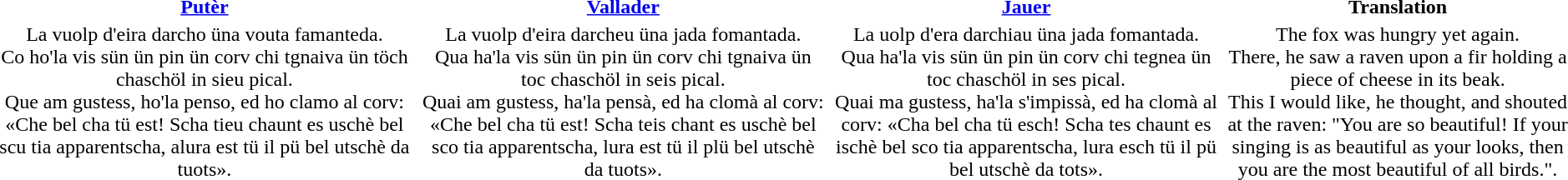<table border="0" style="width:100%; font-family:serif; font-size:100%; text-align:center;">
<tr>
<th style="width:13.5%;"><strong><a href='#'>Putèr</a></strong><br></th>
<th style="width:13%;"><strong><a href='#'>Vallader</a></strong><br></th>
<th style="width:12.5%;"><strong><a href='#'>Jauer</a></strong></th>
<th style="width:11%;">Translation</th>
</tr>
<tr>
<td>La vuolp d'eira darcho üna vouta famanteda.<br>Co ho'la vis sün ün pin ün corv chi tgnaiva ün töch chaschöl in sieu pical.<br>Que am gustess, ho'la penso, ed ho clamo al corv: «Che bel cha tü est! Scha tieu chaunt es uschè bel scu tia apparentscha, alura est tü il pü bel utschè da tuots».</td>
<td>La vuolp d'eira darcheu üna jada fomantada.<br>Qua ha'la vis sün ün pin ün corv chi tgnaiva ün toc chaschöl in seis pical.<br>Quai am gustess, ha'la pensà, ed ha clomà al corv: «Che bel cha tü est! Scha teis chant es uschè bel sco tia apparentscha, lura est tü il plü bel utschè da tuots».</td>
<td>La uolp d'era darchiau üna jada fomantada.<br>Qua ha'la vis sün ün pin ün corv chi tegnea ün toc chaschöl in ses pical.<br>Quai ma gustess, ha'la s'impissà, ed ha clomà al corv: «Cha bel cha tü esch! Scha tes chaunt es ischè bel sco tia apparentscha, lura esch tü il pü bel utschè da tots».</td>
<td>The fox was hungry yet again.<br>There, he saw a raven upon a fir holding a piece of cheese in its beak.<br>This I would like, he thought, and shouted at the raven: "You are so beautiful! If your singing is as beautiful as your looks, then you are the most beautiful of all birds.".</td>
</tr>
</table>
